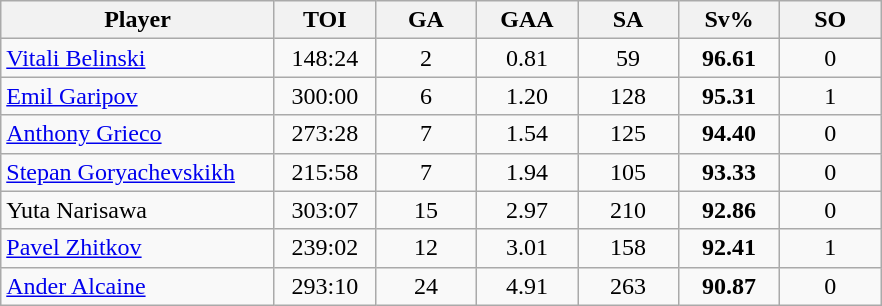<table class="wikitable sortable" style="text-align:center;">
<tr>
<th style="width:175px;">Player</th>
<th style="width:60px;">TOI</th>
<th style="width:60px;">GA</th>
<th style="width:60px;">GAA</th>
<th style="width:60px;">SA</th>
<th style="width:60px;">Sv%</th>
<th style="width:60px;">SO</th>
</tr>
<tr>
<td style="text-align:left;"> <a href='#'>Vitali Belinski</a></td>
<td>148:24</td>
<td>2</td>
<td>0.81</td>
<td>59</td>
<td><strong>96.61</strong></td>
<td>0</td>
</tr>
<tr>
<td style="text-align:left;"> <a href='#'>Emil Garipov</a></td>
<td>300:00</td>
<td>6</td>
<td>1.20</td>
<td>128</td>
<td><strong>95.31</strong></td>
<td>1</td>
</tr>
<tr>
<td style="text-align:left;"> <a href='#'>Anthony Grieco</a></td>
<td>273:28</td>
<td>7</td>
<td>1.54</td>
<td>125</td>
<td><strong>94.40</strong></td>
<td>0</td>
</tr>
<tr>
<td style="text-align:left;"> <a href='#'>Stepan Goryachevskikh</a></td>
<td>215:58</td>
<td>7</td>
<td>1.94</td>
<td>105</td>
<td><strong>93.33</strong></td>
<td>0</td>
</tr>
<tr>
<td style="text-align:left;"> Yuta Narisawa</td>
<td>303:07</td>
<td>15</td>
<td>2.97</td>
<td>210</td>
<td><strong>92.86</strong></td>
<td>0</td>
</tr>
<tr>
<td style="text-align:left;"> <a href='#'>Pavel Zhitkov</a></td>
<td>239:02</td>
<td>12</td>
<td>3.01</td>
<td>158</td>
<td><strong>92.41</strong></td>
<td>1</td>
</tr>
<tr>
<td style="text-align:left;"> <a href='#'>Ander Alcaine</a></td>
<td>293:10</td>
<td>24</td>
<td>4.91</td>
<td>263</td>
<td><strong>90.87</strong></td>
<td>0</td>
</tr>
</table>
